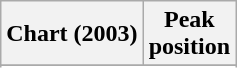<table class="wikitable plainrowheaders" style="text-align:center">
<tr>
<th scope="col">Chart (2003)</th>
<th scope="col">Peak<br>position</th>
</tr>
<tr>
</tr>
<tr>
</tr>
<tr>
</tr>
</table>
